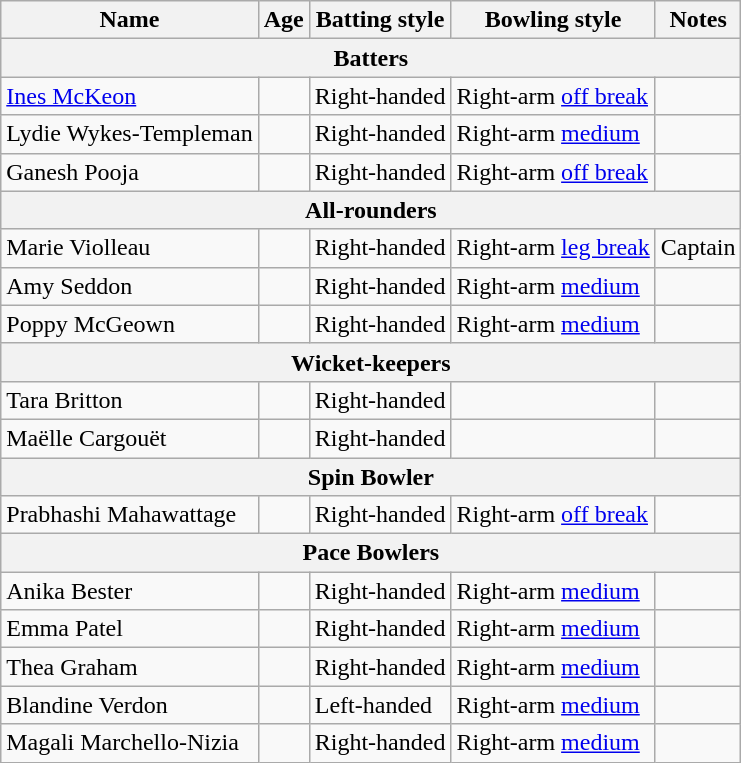<table class="wikitable">
<tr>
<th>Name</th>
<th>Age</th>
<th>Batting style</th>
<th>Bowling style</th>
<th>Notes</th>
</tr>
<tr>
<th colspan="5">Batters</th>
</tr>
<tr>
<td><a href='#'>Ines McKeon</a></td>
<td></td>
<td>Right-handed</td>
<td>Right-arm <a href='#'>off break</a></td>
<td></td>
</tr>
<tr>
<td>Lydie Wykes-Templeman</td>
<td></td>
<td>Right-handed</td>
<td>Right-arm <a href='#'>medium</a></td>
<td></td>
</tr>
<tr>
<td>Ganesh Pooja</td>
<td></td>
<td>Right-handed</td>
<td>Right-arm <a href='#'>off break</a></td>
<td></td>
</tr>
<tr>
<th colspan="5">All-rounders</th>
</tr>
<tr>
<td>Marie Violleau</td>
<td></td>
<td>Right-handed</td>
<td>Right-arm <a href='#'>leg break</a></td>
<td>Captain</td>
</tr>
<tr>
<td>Amy Seddon</td>
<td></td>
<td>Right-handed</td>
<td>Right-arm <a href='#'>medium</a></td>
<td></td>
</tr>
<tr>
<td>Poppy McGeown</td>
<td></td>
<td>Right-handed</td>
<td>Right-arm <a href='#'>medium</a></td>
<td></td>
</tr>
<tr>
<th colspan="5">Wicket-keepers</th>
</tr>
<tr>
<td>Tara Britton</td>
<td></td>
<td>Right-handed</td>
<td></td>
<td></td>
</tr>
<tr>
<td>Maëlle Cargouët</td>
<td></td>
<td>Right-handed</td>
<td></td>
<td></td>
</tr>
<tr>
<th colspan="5">Spin Bowler</th>
</tr>
<tr>
<td>Prabhashi Mahawattage</td>
<td></td>
<td>Right-handed</td>
<td>Right-arm <a href='#'>off break</a></td>
<td></td>
</tr>
<tr>
<th colspan="5">Pace Bowlers</th>
</tr>
<tr>
<td>Anika Bester</td>
<td></td>
<td>Right-handed</td>
<td>Right-arm <a href='#'>medium</a></td>
<td></td>
</tr>
<tr>
<td>Emma Patel</td>
<td></td>
<td>Right-handed</td>
<td>Right-arm <a href='#'>medium</a></td>
<td></td>
</tr>
<tr>
<td>Thea Graham</td>
<td></td>
<td>Right-handed</td>
<td>Right-arm <a href='#'>medium</a></td>
<td></td>
</tr>
<tr>
<td>Blandine Verdon</td>
<td></td>
<td>Left-handed</td>
<td>Right-arm <a href='#'>medium</a></td>
<td></td>
</tr>
<tr>
<td>Magali Marchello-Nizia</td>
<td></td>
<td>Right-handed</td>
<td>Right-arm <a href='#'>medium</a></td>
<td></td>
</tr>
</table>
